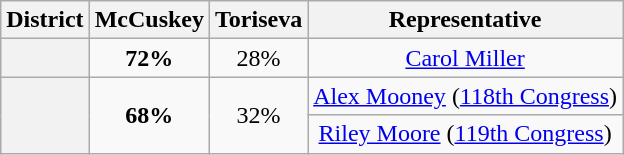<table class=wikitable>
<tr>
<th>District</th>
<th>McCuskey</th>
<th>Toriseva</th>
<th>Representative</th>
</tr>
<tr align=center>
<th></th>
<td><strong>72%</strong></td>
<td>28%</td>
<td><a href='#'>Carol Miller</a></td>
</tr>
<tr align=center>
<th rowspan=2 ></th>
<td rowspan=2><strong>68%</strong></td>
<td rowspan=2>32%</td>
<td><a href='#'>Alex Mooney</a> (<a href='#'>118th Congress</a>)</td>
</tr>
<tr align=center>
<td><a href='#'>Riley Moore</a> (<a href='#'>119th Congress</a>)</td>
</tr>
</table>
